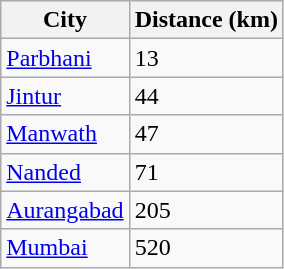<table class="wikitable">
<tr>
<th>City</th>
<th>Distance (km)</th>
</tr>
<tr>
<td><a href='#'>Parbhani</a></td>
<td>13</td>
</tr>
<tr>
<td><a href='#'>Jintur</a></td>
<td>44</td>
</tr>
<tr>
<td><a href='#'>Manwath</a></td>
<td>47</td>
</tr>
<tr>
<td><a href='#'>Nanded</a></td>
<td>71</td>
</tr>
<tr>
<td><a href='#'>Aurangabad</a></td>
<td>205</td>
</tr>
<tr>
<td><a href='#'>Mumbai</a></td>
<td>520</td>
</tr>
</table>
